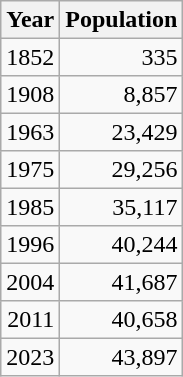<table class="wikitable" style="line-height:1.1em;">
<tr>
<th>Year</th>
<th>Population</th>
</tr>
<tr align="right">
<td>1852</td>
<td>335</td>
</tr>
<tr align="right">
<td>1908</td>
<td>8,857</td>
</tr>
<tr align="right">
<td>1963</td>
<td>23,429</td>
</tr>
<tr align="right">
<td>1975</td>
<td>29,256</td>
</tr>
<tr align="right">
<td>1985</td>
<td>35,117</td>
</tr>
<tr align="right">
<td>1996</td>
<td>40,244</td>
</tr>
<tr align="right">
<td>2004</td>
<td>41,687</td>
</tr>
<tr align="right">
<td>2011</td>
<td>40,658</td>
</tr>
<tr align="right">
<td>2023</td>
<td>43,897</td>
</tr>
</table>
